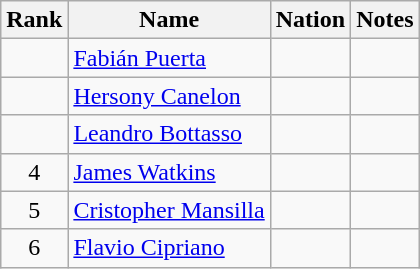<table class="wikitable sortable" style="text-align:center">
<tr>
<th>Rank</th>
<th>Name</th>
<th>Nation</th>
<th>Notes</th>
</tr>
<tr>
<td></td>
<td align=left><a href='#'>Fabián Puerta</a></td>
<td align=left></td>
<td></td>
</tr>
<tr>
<td></td>
<td align=left><a href='#'>Hersony Canelon</a></td>
<td align=left></td>
<td></td>
</tr>
<tr>
<td></td>
<td align=left><a href='#'>Leandro Bottasso</a></td>
<td align=left></td>
<td></td>
</tr>
<tr>
<td>4</td>
<td align=left><a href='#'>James Watkins</a></td>
<td align=left></td>
<td></td>
</tr>
<tr>
<td>5</td>
<td align=left><a href='#'>Cristopher Mansilla</a></td>
<td align=left></td>
<td></td>
</tr>
<tr>
<td>6</td>
<td align=left><a href='#'>Flavio Cipriano</a></td>
<td align=left></td>
<td></td>
</tr>
</table>
